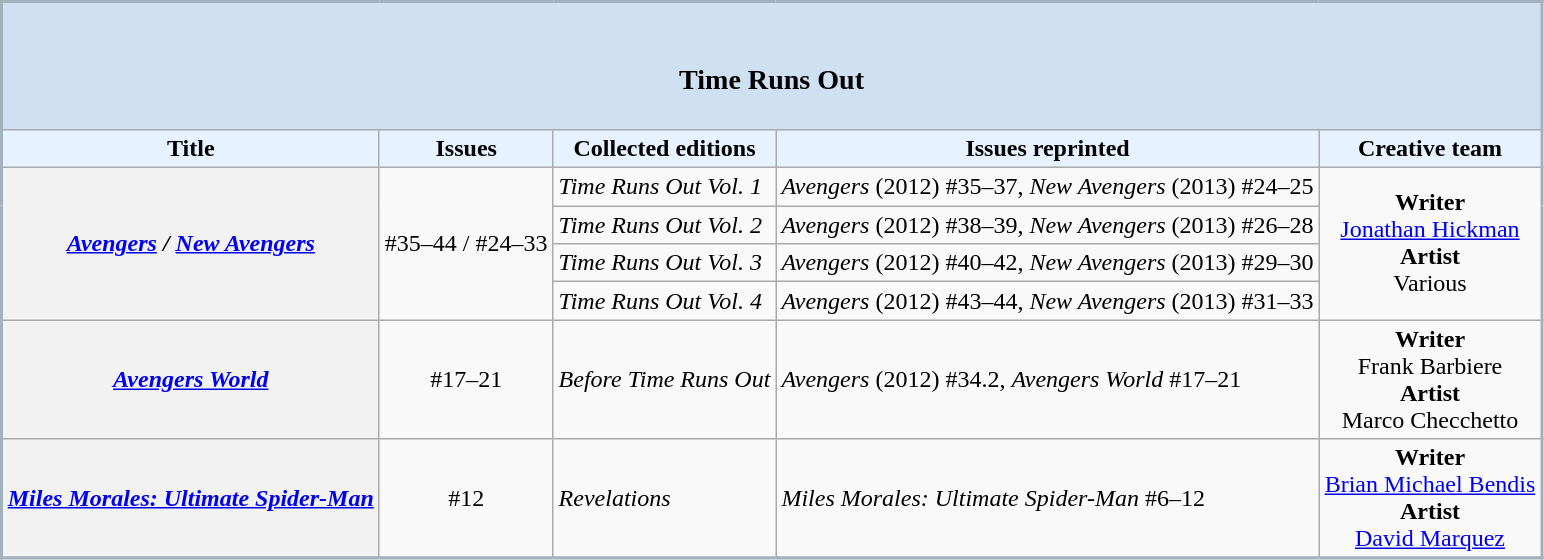<table class="wikitable collapsible"  style="text-align:center; border:2px solid #a3b1bf; font-weight:normal;">
<tr>
<th colspan="5" style="background:#cee0f2;"><br><h3>Time Runs Out</h3></th>
</tr>
<tr>
<th scope="col" style="text-align:center; background:#e6f2ff;">Title</th>
<th scope="col" style="text-align:center; background:#e6f2ff;">Issues</th>
<th scope="col" style="text-align:center; background:#e6f2ff;">Collected editions</th>
<th scope="col" style="text-align:center; background:#e6f2ff;">Issues reprinted</th>
<th scope="col" style="text-align:center; background:#e6f2ff;">Creative team</th>
</tr>
<tr>
<th rowspan="4"><em><a href='#'>Avengers</a> / <a href='#'>New Avengers</a></em></th>
<td rowspan="4">#35–44 / #24–33</td>
<td style="text-align:left;"><em>Time Runs Out Vol. 1</em></td>
<td style="text-align:left;"><em>Avengers</em> (2012) #35–37, <em>New Avengers</em> (2013) #24–25</td>
<td rowspan="4"><strong>Writer</strong><br><a href='#'>Jonathan Hickman</a><br><strong>Artist</strong><br>Various</td>
</tr>
<tr>
<td style="text-align:left;"><em>Time Runs Out Vol. 2</em></td>
<td style="text-align:left;"><em>Avengers</em> (2012) #38–39, <em>New Avengers</em> (2013) #26–28</td>
</tr>
<tr>
<td style="text-align:left;"><em>Time Runs Out Vol. 3</em></td>
<td style="text-align:left;"><em>Avengers</em> (2012) #40–42, <em>New Avengers</em> (2013) #29–30</td>
</tr>
<tr>
<td style="text-align:left;"><em>Time Runs Out Vol. 4</em></td>
<td style="text-align:left;"><em>Avengers</em> (2012) #43–44, <em>New Avengers</em> (2013) #31–33</td>
</tr>
<tr>
<th><em><a href='#'>Avengers World</a></em></th>
<td>#17–21</td>
<td style="text-align:left;"><em>Before Time Runs Out</em></td>
<td style="text-align:left;"><em>Avengers</em> (2012) #34.2, <em>Avengers World</em> #17–21</td>
<td><strong>Writer</strong><br>Frank Barbiere<br><strong>Artist</strong><br>Marco Checchetto</td>
</tr>
<tr>
<th><em><a href='#'>Miles Morales: Ultimate Spider-Man</a></em></th>
<td>#12</td>
<td style="text-align:left;"><em>Revelations</em></td>
<td style="text-align:left;"><em>Miles Morales: Ultimate Spider-Man</em> #6–12</td>
<td><strong>Writer</strong><br><a href='#'>Brian Michael Bendis</a><br><strong>Artist</strong><br><a href='#'>David Marquez</a></td>
</tr>
<tr>
</tr>
</table>
